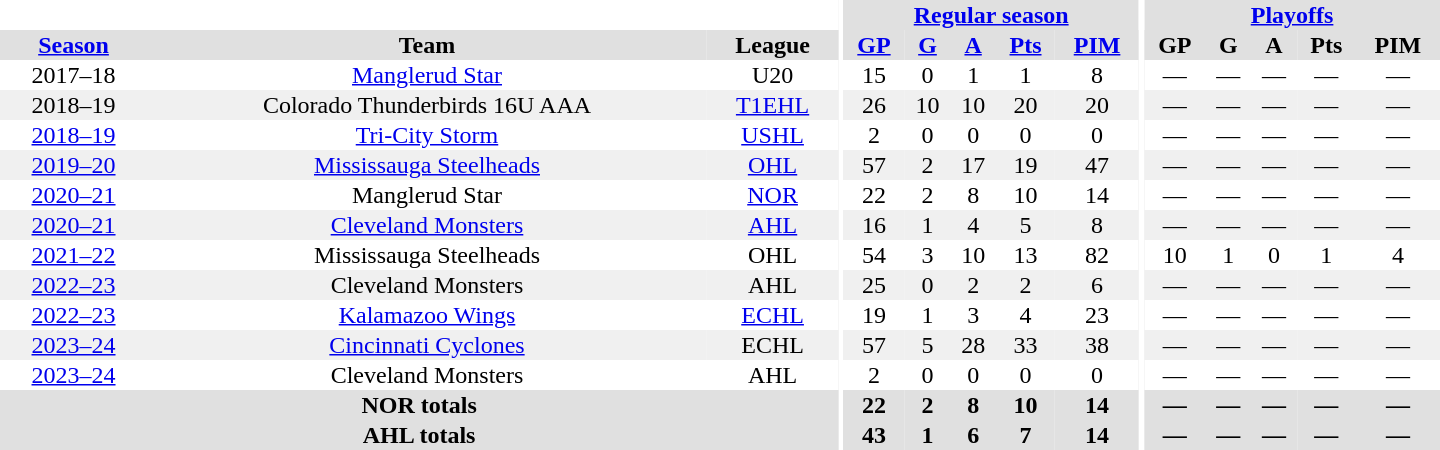<table border="0" cellpadding="1" cellspacing="0" style="text-align:center; width:60em">
<tr bgcolor="#e0e0e0">
<th colspan="3" bgcolor="#ffffff"></th>
<th rowspan="99" bgcolor="#ffffff"></th>
<th colspan="5"><a href='#'>Regular season</a></th>
<th rowspan="99" bgcolor="#ffffff"></th>
<th colspan="5"><a href='#'>Playoffs</a></th>
</tr>
<tr bgcolor="#e0e0e0">
<th><a href='#'>Season</a></th>
<th>Team</th>
<th>League</th>
<th><a href='#'>GP</a></th>
<th><a href='#'>G</a></th>
<th><a href='#'>A</a></th>
<th><a href='#'>Pts</a></th>
<th><a href='#'>PIM</a></th>
<th>GP</th>
<th>G</th>
<th>A</th>
<th>Pts</th>
<th>PIM</th>
</tr>
<tr>
<td>2017–18</td>
<td><a href='#'>Manglerud Star</a></td>
<td>U20</td>
<td>15</td>
<td>0</td>
<td>1</td>
<td>1</td>
<td>8</td>
<td>—</td>
<td>—</td>
<td>—</td>
<td>—</td>
<td>—</td>
</tr>
<tr bgcolor="#f0f0f0">
<td>2018–19</td>
<td>Colorado Thunderbirds 16U AAA</td>
<td><a href='#'>T1EHL</a></td>
<td>26</td>
<td>10</td>
<td>10</td>
<td>20</td>
<td>20</td>
<td>—</td>
<td>—</td>
<td>—</td>
<td>—</td>
<td>—</td>
</tr>
<tr>
<td><a href='#'>2018–19</a></td>
<td><a href='#'>Tri-City Storm</a></td>
<td><a href='#'>USHL</a></td>
<td>2</td>
<td>0</td>
<td>0</td>
<td>0</td>
<td>0</td>
<td>—</td>
<td>—</td>
<td>—</td>
<td>—</td>
<td>—</td>
</tr>
<tr bgcolor="#f0f0f0">
<td><a href='#'>2019–20</a></td>
<td><a href='#'>Mississauga Steelheads</a></td>
<td><a href='#'>OHL</a></td>
<td>57</td>
<td>2</td>
<td>17</td>
<td>19</td>
<td>47</td>
<td>—</td>
<td>—</td>
<td>—</td>
<td>—</td>
<td>—</td>
</tr>
<tr>
<td><a href='#'>2020–21</a></td>
<td>Manglerud Star</td>
<td><a href='#'>NOR</a></td>
<td>22</td>
<td>2</td>
<td>8</td>
<td>10</td>
<td>14</td>
<td>—</td>
<td>—</td>
<td>—</td>
<td>—</td>
<td>—</td>
</tr>
<tr bgcolor="#f0f0f0">
<td><a href='#'>2020–21</a></td>
<td><a href='#'>Cleveland Monsters</a></td>
<td><a href='#'>AHL</a></td>
<td>16</td>
<td>1</td>
<td>4</td>
<td>5</td>
<td>8</td>
<td>—</td>
<td>—</td>
<td>—</td>
<td>—</td>
<td>—</td>
</tr>
<tr>
<td><a href='#'>2021–22</a></td>
<td>Mississauga Steelheads</td>
<td>OHL</td>
<td>54</td>
<td>3</td>
<td>10</td>
<td>13</td>
<td>82</td>
<td>10</td>
<td>1</td>
<td>0</td>
<td>1</td>
<td>4</td>
</tr>
<tr bgcolor="#f0f0f0">
<td><a href='#'>2022–23</a></td>
<td>Cleveland Monsters</td>
<td>AHL</td>
<td>25</td>
<td>0</td>
<td>2</td>
<td>2</td>
<td>6</td>
<td>—</td>
<td>—</td>
<td>—</td>
<td>—</td>
<td>—</td>
</tr>
<tr>
<td><a href='#'>2022–23</a></td>
<td><a href='#'>Kalamazoo Wings</a></td>
<td><a href='#'>ECHL</a></td>
<td>19</td>
<td>1</td>
<td>3</td>
<td>4</td>
<td>23</td>
<td>—</td>
<td>—</td>
<td>—</td>
<td>—</td>
<td>—</td>
</tr>
<tr bgcolor="#f0f0f0">
<td><a href='#'>2023–24</a></td>
<td><a href='#'>Cincinnati Cyclones</a></td>
<td>ECHL</td>
<td>57</td>
<td>5</td>
<td>28</td>
<td>33</td>
<td>38</td>
<td>—</td>
<td>—</td>
<td>—</td>
<td>—</td>
<td>—</td>
</tr>
<tr>
<td><a href='#'>2023–24</a></td>
<td>Cleveland Monsters</td>
<td>AHL</td>
<td>2</td>
<td>0</td>
<td>0</td>
<td>0</td>
<td>0</td>
<td>—</td>
<td>—</td>
<td>—</td>
<td>—</td>
<td>—</td>
</tr>
<tr bgcolor="#e0e0e0">
<th colspan="3">NOR totals</th>
<th>22</th>
<th>2</th>
<th>8</th>
<th>10</th>
<th>14</th>
<th>—</th>
<th>—</th>
<th>—</th>
<th>—</th>
<th>—</th>
</tr>
<tr bgcolor="#e0e0e0">
<th colspan="3">AHL totals</th>
<th>43</th>
<th>1</th>
<th>6</th>
<th>7</th>
<th>14</th>
<th>—</th>
<th>—</th>
<th>—</th>
<th>—</th>
<th>—</th>
</tr>
</table>
